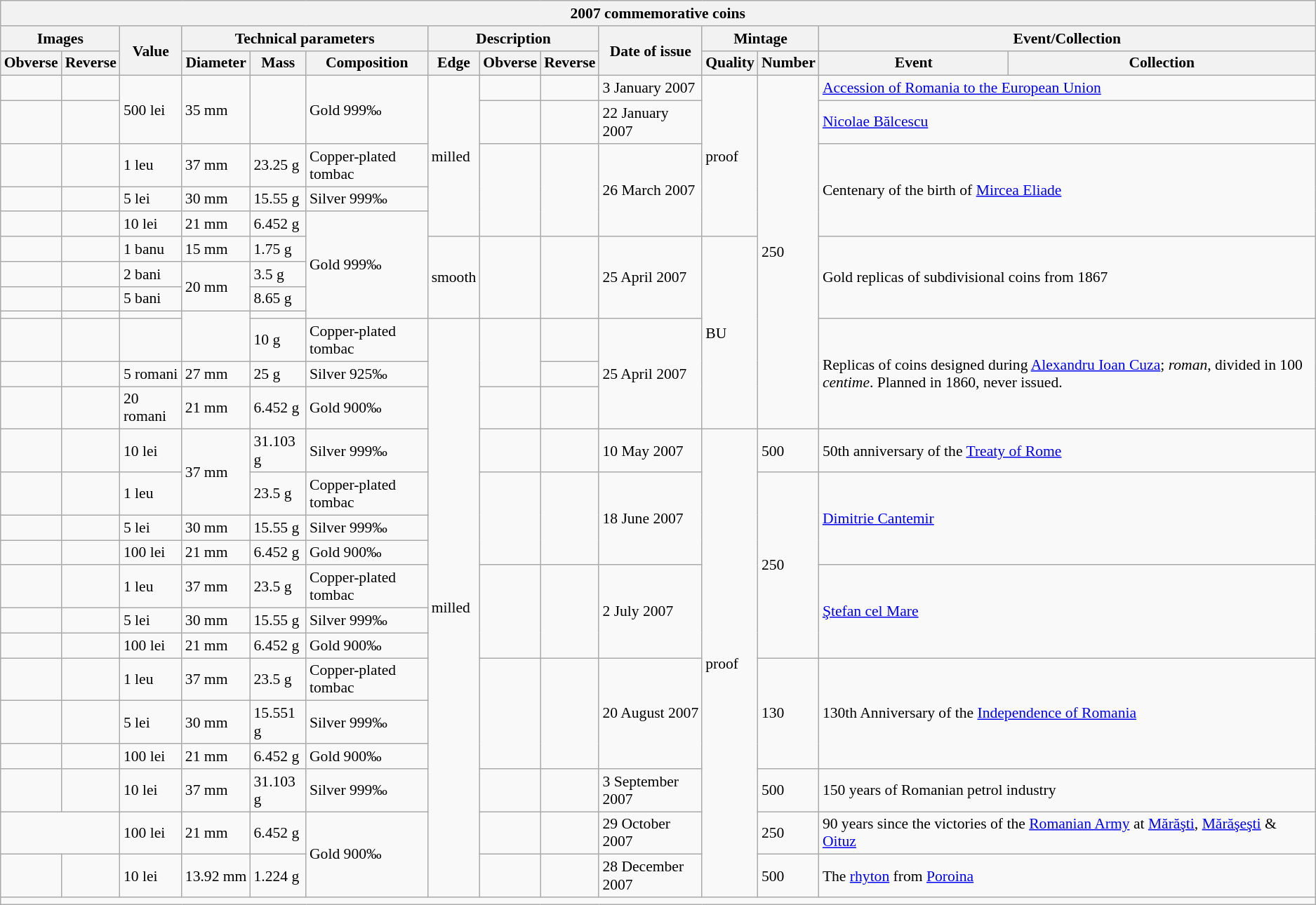<table class="wikitable" style="font-size: 90%">
<tr>
<th colspan="14">2007 commemorative coins</th>
</tr>
<tr>
<th colspan=2>Images</th>
<th rowspan=2>Value</th>
<th colspan=3>Technical parameters</th>
<th colspan=3>Description</th>
<th rowspan=2>Date of issue</th>
<th colspan=2>Mintage</th>
<th colspan=2>Event/Collection</th>
</tr>
<tr>
<th>Obverse</th>
<th>Reverse</th>
<th>Diameter</th>
<th>Mass</th>
<th>Composition</th>
<th>Edge</th>
<th>Obverse</th>
<th>Reverse</th>
<th>Quality</th>
<th>Number</th>
<th>Event</th>
<th>Collection</th>
</tr>
<tr>
<td></td>
<td></td>
<td rowspan="2">500 lei</td>
<td rowspan="2">35 mm</td>
<td rowspan="2"></td>
<td rowspan="2">Gold 999‰</td>
<td rowspan="5">milled</td>
<td></td>
<td></td>
<td>3 January 2007</td>
<td rowspan="5">proof</td>
<td rowspan="12">250</td>
<td colspan=2><a href='#'>Accession of Romania to the European Union</a></td>
</tr>
<tr>
<td></td>
<td></td>
<td></td>
<td></td>
<td>22 January 2007</td>
<td colspan=2><a href='#'>Nicolae Bălcescu</a></td>
</tr>
<tr>
<td></td>
<td></td>
<td>1 leu</td>
<td>37 mm</td>
<td>23.25 g</td>
<td>Copper-plated tombac</td>
<td rowspan=3></td>
<td rowspan=3></td>
<td rowspan=3>26 March 2007</td>
<td colspan=2 rowspan=3>Centenary of the birth of <a href='#'>Mircea Eliade</a></td>
</tr>
<tr>
<td></td>
<td></td>
<td>5 lei</td>
<td>30 mm</td>
<td>15.55 g</td>
<td>Silver 999‰</td>
</tr>
<tr>
<td></td>
<td></td>
<td>10 lei</td>
<td>21 mm</td>
<td>6.452 g</td>
<td rowspan="5">Gold 999‰</td>
</tr>
<tr>
<td></td>
<td></td>
<td>1 banu</td>
<td>15 mm</td>
<td>1.75 g</td>
<td rowspan=4>smooth</td>
<td rowspan=4></td>
<td rowspan=4></td>
<td rowspan=4>25 April 2007</td>
<td rowspan="7">BU</td>
<td colspan=2 rowspan=4>Gold replicas of subdivisional coins from 1867</td>
</tr>
<tr>
<td></td>
<td></td>
<td>2 bani</td>
<td rowspan="2">20 mm</td>
<td>3.5 g</td>
</tr>
<tr>
<td></td>
<td></td>
<td>5 bani</td>
<td>8.65 g</td>
</tr>
<tr>
<td></td>
<td></td>
<td></td>
<td rowspan="2"></td>
<td></td>
</tr>
<tr>
<td></td>
<td></td>
<td></td>
<td>10 g</td>
<td>Copper-plated tombac</td>
<td rowspan="16">milled</td>
<td rowspan=2></td>
<td></td>
<td rowspan=3>25 April 2007</td>
<td colspan=2 rowspan=3>Replicas of coins designed during <a href='#'>Alexandru Ioan Cuza</a>; <em>roman</em>, divided in 100 <em>centime</em>. Planned in 1860, never issued.</td>
</tr>
<tr>
<td></td>
<td></td>
<td>5 romani</td>
<td>27 mm</td>
<td>25 g</td>
<td>Silver 925‰</td>
<td></td>
</tr>
<tr>
<td></td>
<td></td>
<td>20 romani</td>
<td>21 mm</td>
<td>6.452 g</td>
<td>Gold 900‰</td>
<td></td>
<td></td>
</tr>
<tr>
<td></td>
<td></td>
<td>10 lei</td>
<td rowspan="2">37 mm</td>
<td>31.103 g</td>
<td>Silver 999‰</td>
<td></td>
<td></td>
<td>10 May 2007</td>
<td rowspan="13">proof</td>
<td>500</td>
<td colspan=2>50th anniversary of the <a href='#'>Treaty of Rome</a></td>
</tr>
<tr>
<td></td>
<td></td>
<td>1 leu</td>
<td>23.5 g</td>
<td>Copper-plated tombac</td>
<td rowspan=3></td>
<td rowspan=3></td>
<td rowspan=3>18 June 2007</td>
<td rowspan="6">250</td>
<td colspan=2 rowspan=3><a href='#'>Dimitrie Cantemir</a></td>
</tr>
<tr>
<td></td>
<td></td>
<td>5 lei</td>
<td>30 mm</td>
<td>15.55 g</td>
<td>Silver 999‰</td>
</tr>
<tr>
<td></td>
<td></td>
<td>100 lei</td>
<td>21 mm</td>
<td>6.452 g</td>
<td>Gold 900‰</td>
</tr>
<tr>
<td></td>
<td></td>
<td>1 leu</td>
<td>37 mm</td>
<td>23.5 g</td>
<td>Copper-plated tombac</td>
<td rowspan=3></td>
<td rowspan=3></td>
<td rowspan=3>2 July 2007</td>
<td colspan=2 rowspan=3><a href='#'>Ştefan cel Mare</a></td>
</tr>
<tr>
<td></td>
<td></td>
<td>5 lei</td>
<td>30 mm</td>
<td>15.55 g</td>
<td>Silver 999‰</td>
</tr>
<tr>
<td></td>
<td></td>
<td>100 lei</td>
<td>21 mm</td>
<td>6.452 g</td>
<td>Gold 900‰</td>
</tr>
<tr>
<td></td>
<td></td>
<td>1 leu</td>
<td>37 mm</td>
<td>23.5 g</td>
<td>Copper-plated tombac</td>
<td rowspan=3></td>
<td rowspan=3></td>
<td rowspan=3>20 August 2007</td>
<td rowspan="3">130</td>
<td colspan="2" rowspan="3">130th Anniversary of the <a href='#'>Independence of Romania</a></td>
</tr>
<tr>
<td></td>
<td></td>
<td>5 lei</td>
<td>30 mm</td>
<td>15.551 g</td>
<td>Silver 999‰</td>
</tr>
<tr>
<td></td>
<td></td>
<td>100 lei</td>
<td>21 mm</td>
<td>6.452 g</td>
<td>Gold 900‰</td>
</tr>
<tr>
<td></td>
<td></td>
<td>10 lei</td>
<td>37 mm</td>
<td>31.103 g</td>
<td>Silver 999‰</td>
<td></td>
<td></td>
<td>3 September 2007</td>
<td>500</td>
<td colspan=2>150 years of Romanian petrol industry</td>
</tr>
<tr>
<td colspan="2"></td>
<td>100 lei</td>
<td>21 mm</td>
<td>6.452 g</td>
<td rowspan="2">Gold 900‰</td>
<td></td>
<td></td>
<td>29 October 2007</td>
<td>250</td>
<td colspan=2>90 years since the victories of the <a href='#'>Romanian Army</a> at <a href='#'>Mărăşti</a>, <a href='#'>Mărăşeşti</a> & <a href='#'>Oituz</a></td>
</tr>
<tr>
<td></td>
<td></td>
<td>10 lei</td>
<td>13.92 mm</td>
<td>1.224 g</td>
<td></td>
<td></td>
<td>28 December 2007</td>
<td>500</td>
<td colspan=2>The <a href='#'>rhyton</a> from <a href='#'>Poroina</a></td>
</tr>
<tr>
<td colspan="14"></td>
</tr>
</table>
